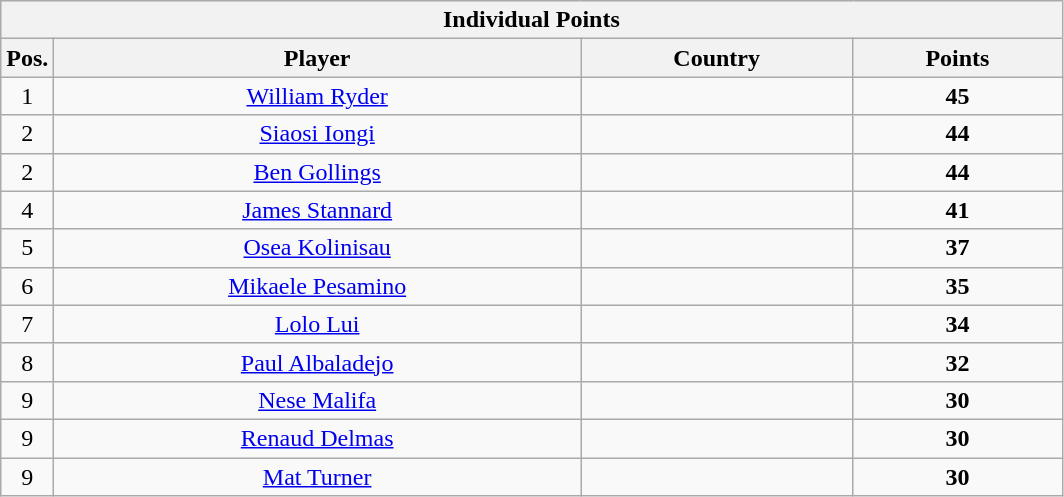<table class="wikitable" style="text-align:center">
<tr bgcolor="#efefef">
<th colspan=4 style="border-right:0px;";>Individual Points</th>
</tr>
<tr bgcolor="#efefef">
<th width=5%>Pos.</th>
<th>Player</th>
<th>Country</th>
<th>Points</th>
</tr>
<tr>
<td>1</td>
<td><a href='#'>William Ryder</a></td>
<td></td>
<td><strong>45</strong></td>
</tr>
<tr>
<td>2</td>
<td><a href='#'>Siaosi Iongi</a></td>
<td></td>
<td><strong>44</strong></td>
</tr>
<tr>
<td>2</td>
<td><a href='#'>Ben Gollings</a></td>
<td></td>
<td><strong>44</strong></td>
</tr>
<tr>
<td>4</td>
<td><a href='#'>James Stannard</a></td>
<td></td>
<td><strong>41</strong></td>
</tr>
<tr>
<td>5</td>
<td><a href='#'>Osea Kolinisau</a></td>
<td></td>
<td><strong>37</strong></td>
</tr>
<tr>
<td>6</td>
<td><a href='#'>Mikaele Pesamino</a></td>
<td></td>
<td><strong>35</strong></td>
</tr>
<tr>
<td>7</td>
<td><a href='#'>Lolo Lui</a></td>
<td></td>
<td><strong>34</strong></td>
</tr>
<tr>
<td>8</td>
<td><a href='#'>Paul Albaladejo</a></td>
<td></td>
<td><strong>32</strong></td>
</tr>
<tr>
<td>9</td>
<td><a href='#'>Nese Malifa</a></td>
<td></td>
<td><strong>30</strong></td>
</tr>
<tr>
<td>9</td>
<td><a href='#'>Renaud Delmas</a></td>
<td></td>
<td><strong>30</strong></td>
</tr>
<tr>
<td>9</td>
<td><a href='#'>Mat Turner</a></td>
<td></td>
<td><strong>30</strong></td>
</tr>
</table>
